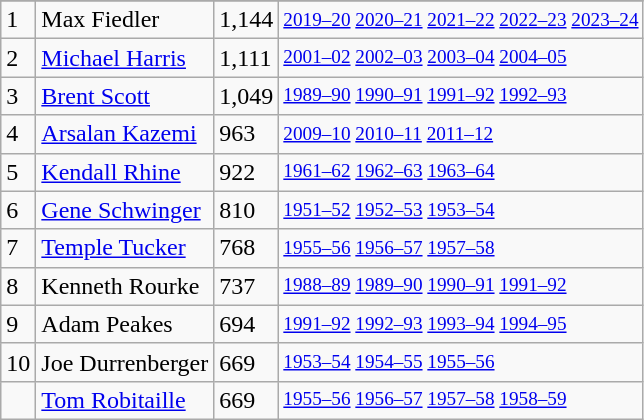<table class="wikitable">
<tr>
</tr>
<tr>
<td>1</td>
<td>Max Fiedler</td>
<td>1,144</td>
<td style="font-size:80%;"><a href='#'>2019–20</a> <a href='#'>2020–21</a> <a href='#'>2021–22</a> <a href='#'>2022–23</a> <a href='#'>2023–24</a></td>
</tr>
<tr>
<td>2</td>
<td><a href='#'>Michael Harris</a></td>
<td>1,111</td>
<td style="font-size:80%;"><a href='#'>2001–02</a> <a href='#'>2002–03</a> <a href='#'>2003–04</a> <a href='#'>2004–05</a></td>
</tr>
<tr>
<td>3</td>
<td><a href='#'>Brent Scott</a></td>
<td>1,049</td>
<td style="font-size:80%;"><a href='#'>1989–90</a> <a href='#'>1990–91</a> <a href='#'>1991–92</a> <a href='#'>1992–93</a></td>
</tr>
<tr>
<td>4</td>
<td><a href='#'>Arsalan Kazemi</a></td>
<td>963</td>
<td style="font-size:80%;"><a href='#'>2009–10</a> <a href='#'>2010–11</a> <a href='#'>2011–12</a></td>
</tr>
<tr>
<td>5</td>
<td><a href='#'>Kendall Rhine</a></td>
<td>922</td>
<td style="font-size:80%;"><a href='#'>1961–62</a> <a href='#'>1962–63</a> <a href='#'>1963–64</a></td>
</tr>
<tr>
<td>6</td>
<td><a href='#'>Gene Schwinger</a></td>
<td>810</td>
<td style="font-size:80%;"><a href='#'>1951–52</a> <a href='#'>1952–53</a> <a href='#'>1953–54</a></td>
</tr>
<tr>
<td>7</td>
<td><a href='#'>Temple Tucker</a></td>
<td>768</td>
<td style="font-size:80%;"><a href='#'>1955–56</a> <a href='#'>1956–57</a> <a href='#'>1957–58</a></td>
</tr>
<tr>
<td>8</td>
<td>Kenneth Rourke</td>
<td>737</td>
<td style="font-size:80%;"><a href='#'>1988–89</a> <a href='#'>1989–90</a> <a href='#'>1990–91</a> <a href='#'>1991–92</a></td>
</tr>
<tr>
<td>9</td>
<td>Adam Peakes</td>
<td>694</td>
<td style="font-size:80%;"><a href='#'>1991–92</a> <a href='#'>1992–93</a> <a href='#'>1993–94</a> <a href='#'>1994–95</a></td>
</tr>
<tr>
<td>10</td>
<td>Joe Durrenberger</td>
<td>669</td>
<td style="font-size:80%;"><a href='#'>1953–54</a> <a href='#'>1954–55</a> <a href='#'>1955–56</a></td>
</tr>
<tr>
<td></td>
<td><a href='#'>Tom Robitaille</a></td>
<td>669</td>
<td style="font-size:80%;"><a href='#'>1955–56</a> <a href='#'>1956–57</a> <a href='#'>1957–58</a> <a href='#'>1958–59</a></td>
</tr>
</table>
